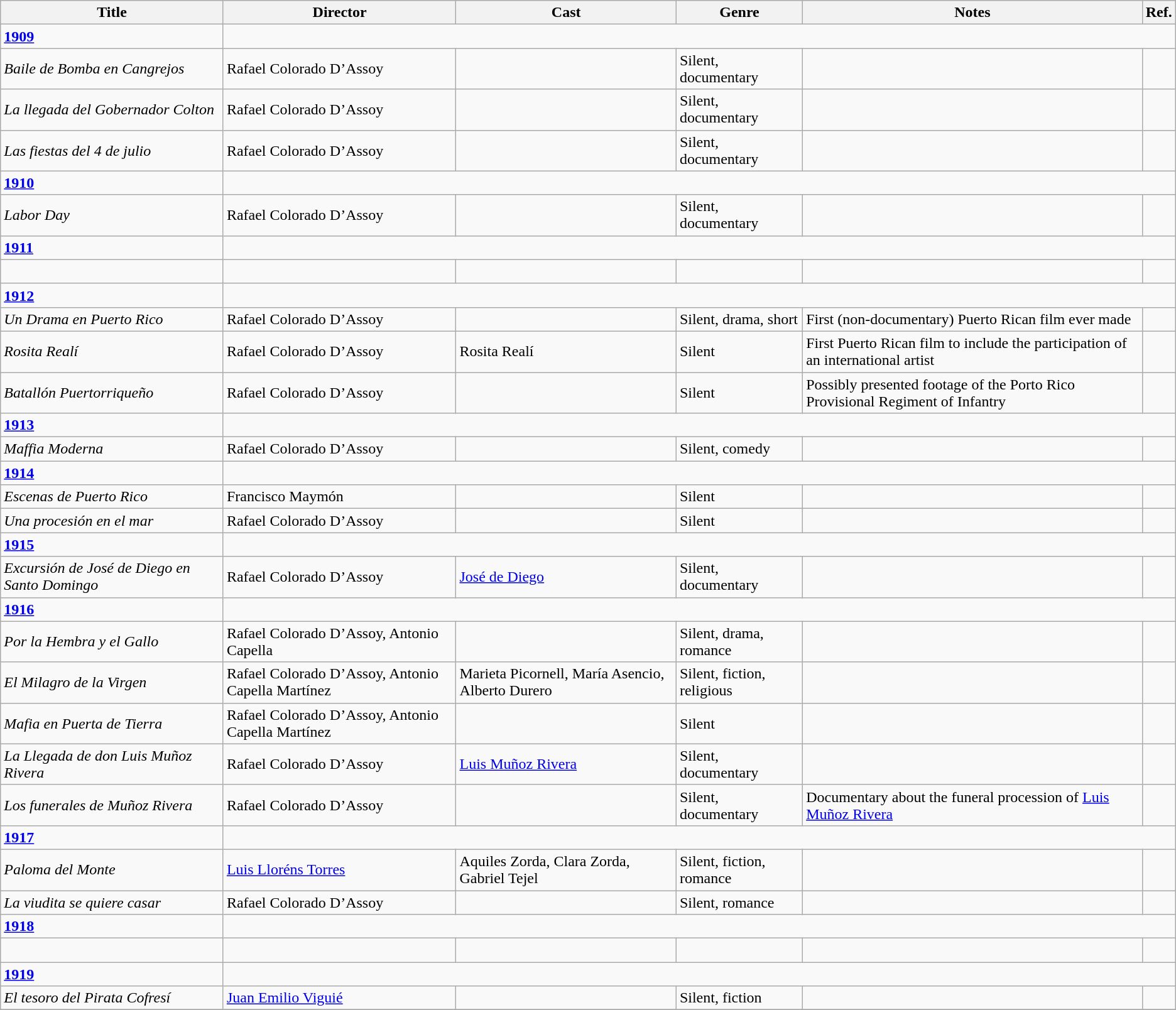<table class="wikitable">
<tr>
<th>Title</th>
<th>Director</th>
<th>Cast</th>
<th>Genre</th>
<th>Notes</th>
<th>Ref.</th>
</tr>
<tr>
<td><strong> <a href='#'>1909</a> </strong></td>
</tr>
<tr>
<td><em>Baile de Bomba en Cangrejos</em></td>
<td>Rafael Colorado D’Assoy</td>
<td></td>
<td>Silent, documentary</td>
<td></td>
<td></td>
</tr>
<tr>
<td><em>La llegada del Gobernador Colton</em></td>
<td>Rafael Colorado D’Assoy</td>
<td></td>
<td>Silent, documentary</td>
<td></td>
<td></td>
</tr>
<tr>
<td><em>Las fiestas del 4 de julio</em></td>
<td>Rafael Colorado D’Assoy</td>
<td></td>
<td>Silent, documentary</td>
<td></td>
<td></td>
</tr>
<tr>
<td><strong> <a href='#'>1910</a> </strong></td>
</tr>
<tr>
<td><em>Labor Day</em></td>
<td>Rafael Colorado D’Assoy</td>
<td></td>
<td>Silent, documentary</td>
<td></td>
<td></td>
</tr>
<tr>
<td><strong> <a href='#'>1911</a> </strong></td>
</tr>
<tr>
<td><em> </em></td>
<td></td>
<td></td>
<td></td>
<td></td>
<td></td>
</tr>
<tr>
<td><strong> <a href='#'>1912</a> </strong></td>
</tr>
<tr>
<td><em>Un Drama en Puerto Rico</em></td>
<td>Rafael Colorado D’Assoy</td>
<td></td>
<td>Silent, drama, short</td>
<td>First (non-documentary) Puerto Rican film ever made</td>
<td></td>
</tr>
<tr>
<td><em>Rosita Realí</em></td>
<td>Rafael Colorado D’Assoy</td>
<td>Rosita Realí</td>
<td>Silent</td>
<td>First Puerto Rican film to include the participation of an international artist</td>
<td></td>
</tr>
<tr>
<td><em>Batallón Puertorriqueño</em></td>
<td>Rafael Colorado D’Assoy</td>
<td></td>
<td>Silent</td>
<td>Possibly presented footage of the Porto Rico Provisional Regiment of Infantry</td>
<td></td>
</tr>
<tr>
<td><strong> <a href='#'>1913</a> </strong></td>
</tr>
<tr>
<td><em>Maffia Moderna</em></td>
<td>Rafael Colorado D’Assoy</td>
<td></td>
<td>Silent, comedy</td>
<td></td>
<td></td>
</tr>
<tr>
<td><strong> <a href='#'>1914</a> </strong></td>
</tr>
<tr>
<td><em>Escenas de Puerto Rico</em></td>
<td>Francisco Maymón</td>
<td></td>
<td>Silent</td>
<td></td>
<td></td>
</tr>
<tr>
<td><em>Una procesión en el mar</em></td>
<td>Rafael Colorado D’Assoy</td>
<td></td>
<td>Silent</td>
<td></td>
<td></td>
</tr>
<tr>
<td><strong> <a href='#'>1915</a> </strong></td>
</tr>
<tr>
<td><em>Excursión de José de Diego en Santo Domingo</em></td>
<td>Rafael Colorado D’Assoy</td>
<td><a href='#'>José de Diego</a></td>
<td>Silent, documentary</td>
<td></td>
<td></td>
</tr>
<tr>
<td><strong> <a href='#'>1916</a> </strong></td>
</tr>
<tr>
<td><em>Por la Hembra y el Gallo</em></td>
<td>Rafael Colorado D’Assoy, Antonio Capella</td>
<td></td>
<td>Silent, drama, romance</td>
<td></td>
<td></td>
</tr>
<tr>
<td><em>El Milagro de la Virgen</em></td>
<td>Rafael Colorado D’Assoy, Antonio Capella Martínez</td>
<td>Marieta Picornell, María Asencio, Alberto Durero</td>
<td>Silent, fiction, religious</td>
<td></td>
<td></td>
</tr>
<tr>
<td><em>Mafia en Puerta de Tierra</em></td>
<td>Rafael Colorado D’Assoy, Antonio Capella Martínez</td>
<td></td>
<td>Silent</td>
<td></td>
<td></td>
</tr>
<tr>
<td><em>La Llegada de don Luis Muñoz Rivera</em></td>
<td>Rafael Colorado D’Assoy</td>
<td><a href='#'>Luis Muñoz Rivera</a></td>
<td>Silent, documentary</td>
<td></td>
<td></td>
</tr>
<tr>
<td><em>Los funerales de Muñoz Rivera</em></td>
<td>Rafael Colorado D’Assoy</td>
<td></td>
<td>Silent, documentary</td>
<td>Documentary about the funeral procession of <a href='#'>Luis Muñoz Rivera</a></td>
<td></td>
</tr>
<tr>
<td><strong> <a href='#'>1917</a> </strong></td>
</tr>
<tr>
<td><em>Paloma del Monte</em></td>
<td><a href='#'>Luis Lloréns Torres</a></td>
<td>Aquiles Zorda, Clara Zorda, Gabriel Tejel</td>
<td>Silent, fiction, romance</td>
<td></td>
<td></td>
</tr>
<tr>
<td><em>La viudita se quiere casar</em></td>
<td>Rafael Colorado D’Assoy</td>
<td></td>
<td>Silent, romance</td>
<td></td>
<td></td>
</tr>
<tr>
<td><strong> <a href='#'>1918</a> </strong></td>
</tr>
<tr>
<td><em> </em></td>
<td></td>
<td></td>
<td></td>
<td></td>
<td></td>
</tr>
<tr>
<td><strong> <a href='#'>1919</a> </strong></td>
</tr>
<tr>
<td><em>El tesoro del Pirata Cofresí</em></td>
<td><a href='#'>Juan Emilio Viguié</a></td>
<td></td>
<td>Silent, fiction</td>
<td></td>
<td></td>
</tr>
<tr>
</tr>
</table>
